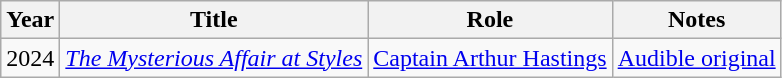<table class="wikitable">
<tr>
<th>Year</th>
<th>Title</th>
<th>Role</th>
<th>Notes</th>
</tr>
<tr>
<td>2024</td>
<td><em><a href='#'>The Mysterious Affair at Styles</a></em></td>
<td><a href='#'>Captain Arthur Hastings</a></td>
<td><a href='#'>Audible original</a></td>
</tr>
</table>
